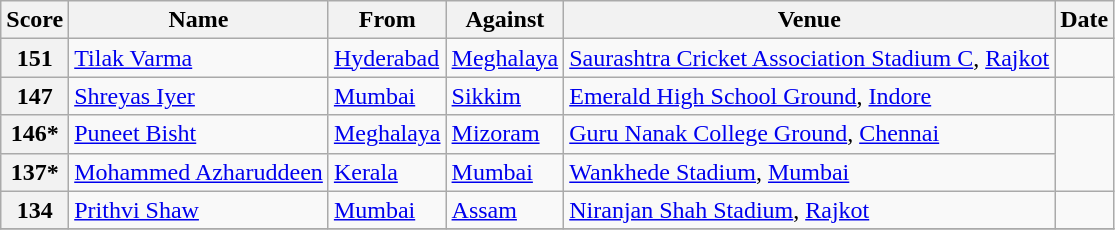<table class="wikitable">
<tr>
<th>Score</th>
<th>Name</th>
<th>From</th>
<th>Against</th>
<th>Venue</th>
<th>Date</th>
</tr>
<tr>
<th>151</th>
<td><a href='#'>Tilak Varma</a></td>
<td><a href='#'>Hyderabad</a></td>
<td><a href='#'>Meghalaya</a></td>
<td><a href='#'>Saurashtra Cricket Association Stadium C</a>, <a href='#'>Rajkot</a></td>
<td></td>
</tr>
<tr>
<th>147</th>
<td><a href='#'>Shreyas Iyer</a></td>
<td><a href='#'>Mumbai</a></td>
<td><a href='#'>Sikkim</a></td>
<td><a href='#'>Emerald High School Ground</a>, <a href='#'>Indore</a></td>
<td></td>
</tr>
<tr>
<th>146*</th>
<td><a href='#'>Puneet Bisht</a></td>
<td><a href='#'>Meghalaya</a></td>
<td><a href='#'>Mizoram</a></td>
<td><a href='#'>Guru Nanak College Ground</a>, <a href='#'>Chennai</a></td>
<td rowspan=2></td>
</tr>
<tr>
<th>137*</th>
<td><a href='#'>Mohammed Azharuddeen</a></td>
<td><a href='#'>Kerala</a></td>
<td><a href='#'>Mumbai</a></td>
<td><a href='#'>Wankhede Stadium</a>, <a href='#'>Mumbai</a></td>
</tr>
<tr>
<th>134</th>
<td><a href='#'>Prithvi Shaw</a></td>
<td><a href='#'>Mumbai</a></td>
<td><a href='#'>Assam</a></td>
<td><a href='#'>Niranjan Shah Stadium</a>, <a href='#'>Rajkot</a></td>
<td></td>
</tr>
<tr>
</tr>
</table>
